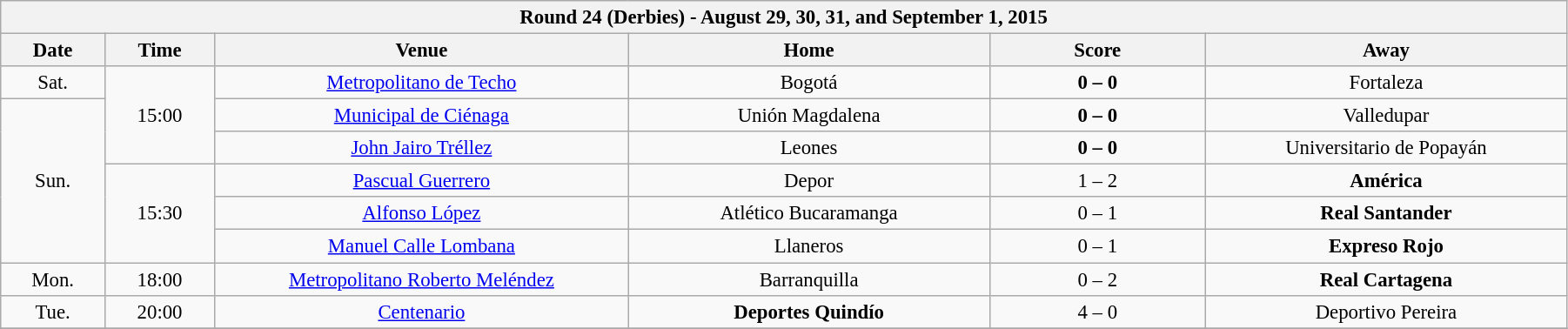<table class="wikitable collapsible collapsed" style="font-size:95%; text-align: center; width: 95%;">
<tr>
<th colspan="12" style="with: 100%;" align=center>Round 24 (Derbies) - August 29, 30, 31, and September 1, 2015</th>
</tr>
<tr>
<th width="10">Date</th>
<th width="20">Time</th>
<th width="150">Venue</th>
<th width="130">Home</th>
<th width="75">Score</th>
<th width="130">Away</th>
</tr>
<tr align=center>
<td>Sat.</td>
<td rowspan=3>15:00</td>
<td><a href='#'>Metropolitano de Techo</a></td>
<td>Bogotá</td>
<td><strong>0 – 0</strong></td>
<td>Fortaleza</td>
</tr>
<tr align=center>
<td rowspan=5>Sun.</td>
<td><a href='#'>Municipal de Ciénaga</a></td>
<td>Unión Magdalena</td>
<td><strong>0 – 0</strong></td>
<td>Valledupar</td>
</tr>
<tr align=center>
<td><a href='#'>John Jairo Tréllez</a></td>
<td>Leones</td>
<td><strong>0 – 0</strong></td>
<td>Universitario de Popayán</td>
</tr>
<tr align=center>
<td rowspan=3>15:30</td>
<td><a href='#'>Pascual Guerrero</a></td>
<td>Depor</td>
<td>1 – 2</td>
<td><strong>América</strong></td>
</tr>
<tr align=center>
<td><a href='#'>Alfonso López</a></td>
<td>Atlético Bucaramanga</td>
<td>0 – 1</td>
<td><strong>Real Santander</strong></td>
</tr>
<tr align=center>
<td><a href='#'>Manuel Calle Lombana</a></td>
<td>Llaneros</td>
<td>0 – 1</td>
<td><strong>Expreso Rojo</strong></td>
</tr>
<tr align=center>
<td>Mon.</td>
<td>18:00</td>
<td><a href='#'>Metropolitano Roberto Meléndez</a></td>
<td>Barranquilla</td>
<td>0 – 2</td>
<td><strong>Real Cartagena</strong></td>
</tr>
<tr align=center>
<td>Tue.</td>
<td>20:00</td>
<td><a href='#'>Centenario</a></td>
<td><strong>Deportes Quindío</strong></td>
<td>4 – 0</td>
<td>Deportivo Pereira</td>
</tr>
<tr align=center>
</tr>
</table>
